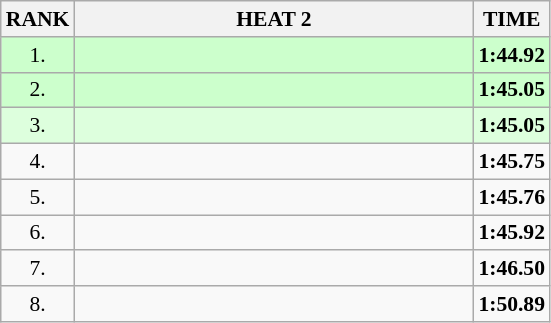<table class="wikitable" style="border-collapse: collapse; font-size: 90%;">
<tr>
<th>RANK</th>
<th align="left" style="width: 18em">HEAT 2</th>
<th>TIME</th>
</tr>
<tr style="background:#ccffcc;">
<td align="center">1.</td>
<td></td>
<td align="center"><strong>1:44.92</strong></td>
</tr>
<tr style="background:#ccffcc;">
<td align="center">2.</td>
<td></td>
<td align="center"><strong>1:45.05</strong></td>
</tr>
<tr style="background:#ddffdd;">
<td align="center">3.</td>
<td></td>
<td align="center"><strong>1:45.05</strong></td>
</tr>
<tr>
<td align="center">4.</td>
<td></td>
<td align="center"><strong>1:45.75</strong></td>
</tr>
<tr>
<td align="center">5.</td>
<td></td>
<td align="center"><strong>1:45.76</strong></td>
</tr>
<tr>
<td align="center">6.</td>
<td></td>
<td align="center"><strong>1:45.92</strong></td>
</tr>
<tr>
<td align="center">7.</td>
<td></td>
<td align="center"><strong>1:46.50</strong></td>
</tr>
<tr>
<td align="center">8.</td>
<td></td>
<td align="center"><strong>1:50.89</strong></td>
</tr>
</table>
